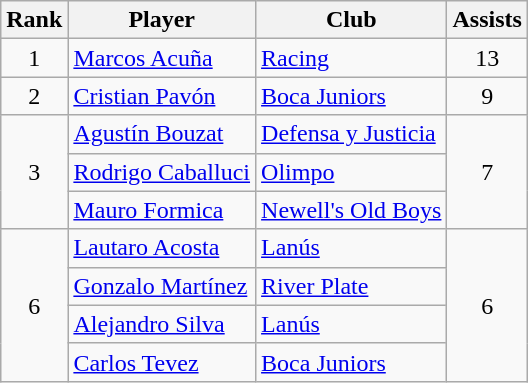<table class="wikitable">
<tr>
<th>Rank</th>
<th>Player</th>
<th>Club</th>
<th>Assists</th>
</tr>
<tr>
<td align=center>1</td>
<td> <a href='#'>Marcos Acuña</a></td>
<td><a href='#'>Racing</a></td>
<td align=center>13</td>
</tr>
<tr>
<td align=center>2</td>
<td> <a href='#'>Cristian Pavón</a></td>
<td><a href='#'>Boca Juniors</a></td>
<td align=center>9</td>
</tr>
<tr>
<td align=center rowspan=3>3</td>
<td> <a href='#'>Agustín Bouzat</a></td>
<td><a href='#'>Defensa y Justicia</a></td>
<td align=center rowspan=3>7</td>
</tr>
<tr>
<td> <a href='#'>Rodrigo Caballuci</a></td>
<td><a href='#'>Olimpo</a></td>
</tr>
<tr>
<td> <a href='#'>Mauro Formica</a></td>
<td><a href='#'>Newell's Old Boys</a></td>
</tr>
<tr>
<td align=center rowspan=4>6</td>
<td> <a href='#'>Lautaro Acosta</a></td>
<td><a href='#'>Lanús</a></td>
<td align=center rowspan=4>6</td>
</tr>
<tr>
<td> <a href='#'>Gonzalo Martínez</a></td>
<td><a href='#'>River Plate</a></td>
</tr>
<tr>
<td> <a href='#'>Alejandro Silva</a></td>
<td><a href='#'>Lanús</a></td>
</tr>
<tr>
<td> <a href='#'>Carlos Tevez</a></td>
<td><a href='#'>Boca Juniors</a></td>
</tr>
</table>
